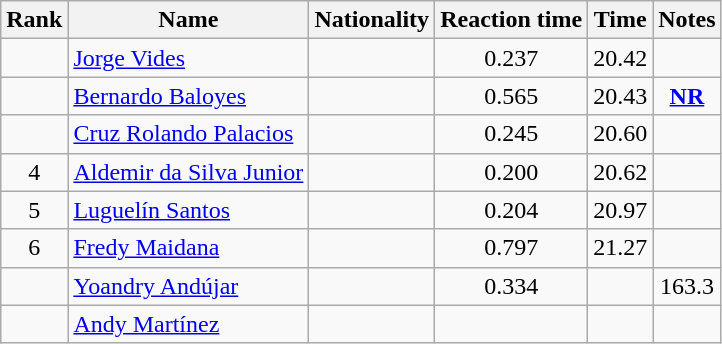<table class="wikitable sortable" style="text-align:center">
<tr>
<th>Rank</th>
<th>Name</th>
<th>Nationality</th>
<th>Reaction time</th>
<th>Time</th>
<th>Notes</th>
</tr>
<tr>
<td></td>
<td align=left><a href='#'>Jorge Vides</a></td>
<td align=left></td>
<td>0.237</td>
<td>20.42</td>
<td></td>
</tr>
<tr>
<td></td>
<td align=left><a href='#'>Bernardo Baloyes</a></td>
<td align=left></td>
<td>0.565</td>
<td>20.43</td>
<td><a href='#'><strong>NR</strong></a></td>
</tr>
<tr>
<td></td>
<td align=left><a href='#'>Cruz Rolando Palacios</a></td>
<td align=left></td>
<td>0.245</td>
<td>20.60</td>
<td></td>
</tr>
<tr>
<td>4</td>
<td align=left><a href='#'>Aldemir da Silva Junior</a></td>
<td align=left></td>
<td>0.200</td>
<td>20.62</td>
<td></td>
</tr>
<tr>
<td>5</td>
<td align=left><a href='#'>Luguelín Santos</a></td>
<td align=left></td>
<td>0.204</td>
<td>20.97</td>
<td></td>
</tr>
<tr>
<td>6</td>
<td align=left><a href='#'>Fredy Maidana</a></td>
<td align=left></td>
<td>0.797</td>
<td>21.27</td>
<td></td>
</tr>
<tr>
<td></td>
<td align=left><a href='#'>Yoandry Andújar</a></td>
<td align=left></td>
<td>0.334</td>
<td></td>
<td>163.3</td>
</tr>
<tr>
<td></td>
<td align=left><a href='#'>Andy Martínez</a></td>
<td align=left></td>
<td></td>
<td></td>
<td></td>
</tr>
</table>
